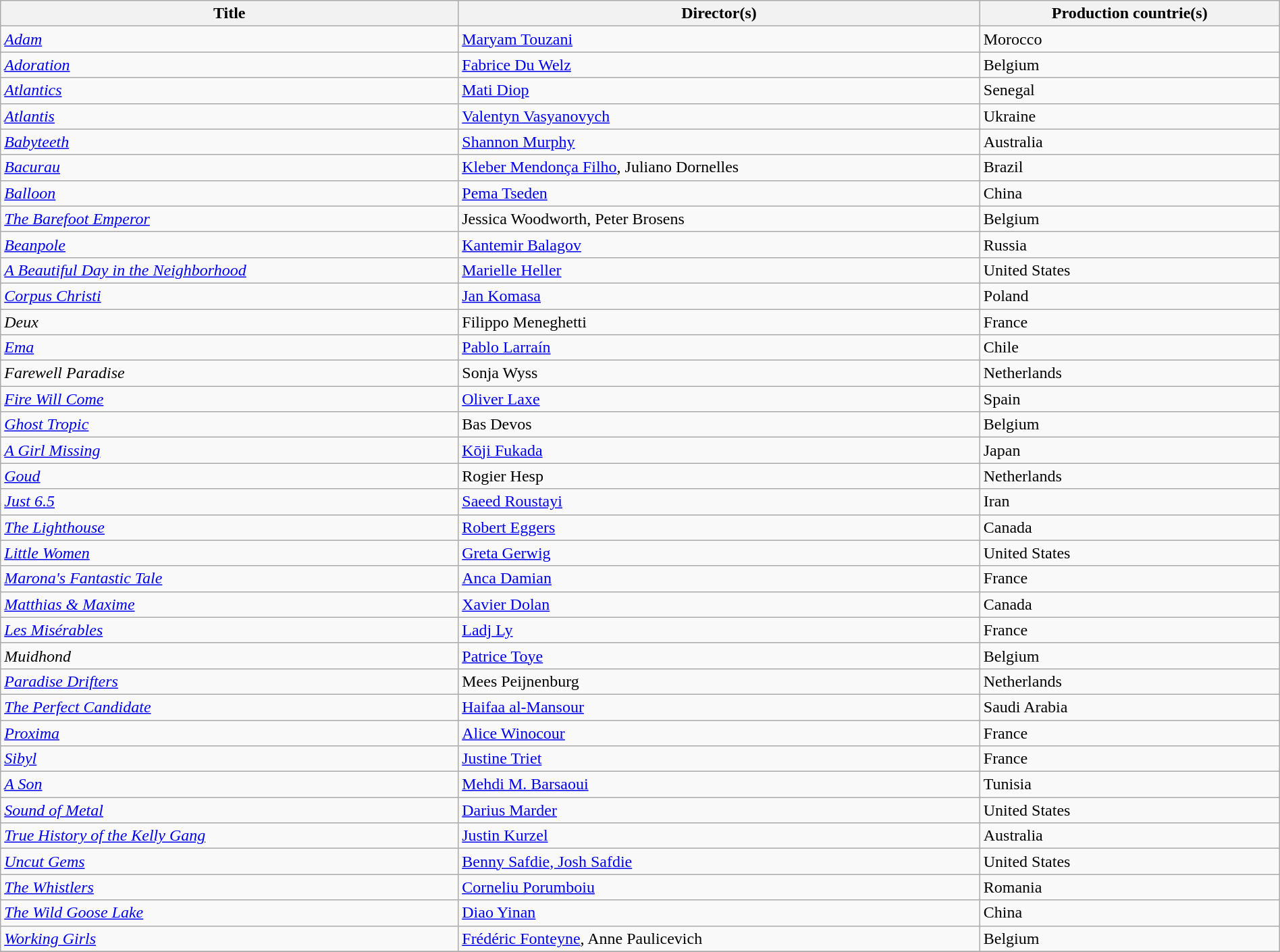<table class="sortable wikitable" style="width:100%; margin-bottom:4px" cellpadding="5">
<tr>
<th scope="col">Title</th>
<th scope="col">Director(s)</th>
<th scope="col">Production countrie(s)</th>
</tr>
<tr>
<td><em><a href='#'>Adam</a></em></td>
<td><a href='#'>Maryam Touzani</a></td>
<td>Morocco</td>
</tr>
<tr>
<td><em><a href='#'>Adoration</a></em></td>
<td><a href='#'>Fabrice Du Welz</a></td>
<td>Belgium</td>
</tr>
<tr>
<td><em><a href='#'>Atlantics</a></em></td>
<td><a href='#'>Mati Diop</a></td>
<td>Senegal</td>
</tr>
<tr>
<td><em><a href='#'>Atlantis</a></em></td>
<td><a href='#'>Valentyn Vasyanovych</a></td>
<td>Ukraine</td>
</tr>
<tr>
<td><em><a href='#'>Babyteeth</a></em></td>
<td><a href='#'>Shannon Murphy</a></td>
<td>Australia</td>
</tr>
<tr>
<td><em><a href='#'>Bacurau</a></em></td>
<td><a href='#'>Kleber Mendonça Filho</a>, Juliano Dornelles</td>
<td>Brazil</td>
</tr>
<tr>
<td><em><a href='#'>Balloon</a></em></td>
<td><a href='#'>Pema Tseden</a></td>
<td>China</td>
</tr>
<tr>
<td><em><a href='#'>The Barefoot Emperor</a></em></td>
<td>Jessica Woodworth, Peter Brosens</td>
<td>Belgium</td>
</tr>
<tr>
<td><em><a href='#'>Beanpole</a></em></td>
<td><a href='#'>Kantemir Balagov</a></td>
<td>Russia</td>
</tr>
<tr>
<td><em><a href='#'>A Beautiful Day in the Neighborhood</a></em></td>
<td><a href='#'>Marielle Heller</a></td>
<td>United States</td>
</tr>
<tr>
<td><em><a href='#'>Corpus Christi</a></em></td>
<td><a href='#'>Jan Komasa</a></td>
<td>Poland</td>
</tr>
<tr>
<td><em>Deux</em></td>
<td>Filippo Meneghetti</td>
<td>France</td>
</tr>
<tr>
<td><em><a href='#'>Ema</a></em></td>
<td><a href='#'>Pablo Larraín</a></td>
<td>Chile</td>
</tr>
<tr>
<td><em>Farewell Paradise</em></td>
<td>Sonja Wyss</td>
<td>Netherlands</td>
</tr>
<tr>
<td><em><a href='#'>Fire Will Come</a></em></td>
<td><a href='#'>Oliver Laxe</a></td>
<td>Spain</td>
</tr>
<tr>
<td><em><a href='#'>Ghost Tropic</a></em></td>
<td>Bas Devos</td>
<td>Belgium</td>
</tr>
<tr>
<td><em><a href='#'>A Girl Missing</a></em></td>
<td><a href='#'>Kōji Fukada</a></td>
<td>Japan</td>
</tr>
<tr>
<td><em><a href='#'>Goud</a></em></td>
<td>Rogier Hesp</td>
<td>Netherlands</td>
</tr>
<tr>
<td><em><a href='#'>Just 6.5</a></em></td>
<td><a href='#'>Saeed Roustayi</a></td>
<td>Iran</td>
</tr>
<tr>
<td><em><a href='#'>The Lighthouse</a></em></td>
<td><a href='#'>Robert Eggers</a></td>
<td>Canada</td>
</tr>
<tr>
<td><em><a href='#'>Little Women</a></em></td>
<td><a href='#'>Greta Gerwig</a></td>
<td>United States</td>
</tr>
<tr>
<td><em><a href='#'>Marona's Fantastic Tale</a></em></td>
<td><a href='#'>Anca Damian</a></td>
<td>France</td>
</tr>
<tr>
<td><em><a href='#'>Matthias & Maxime</a></em></td>
<td><a href='#'>Xavier Dolan</a></td>
<td>Canada</td>
</tr>
<tr>
<td><em><a href='#'>Les Misérables</a></em></td>
<td><a href='#'>Ladj Ly</a></td>
<td>France</td>
</tr>
<tr>
<td><em>Muidhond</em></td>
<td><a href='#'>Patrice Toye</a></td>
<td>Belgium</td>
</tr>
<tr>
<td><em><a href='#'>Paradise Drifters</a></em></td>
<td>Mees Peijnenburg</td>
<td>Netherlands</td>
</tr>
<tr>
<td><em><a href='#'>The Perfect Candidate</a></em></td>
<td><a href='#'>Haifaa al-Mansour</a></td>
<td>Saudi Arabia</td>
</tr>
<tr>
<td><em><a href='#'>Proxima</a></em></td>
<td><a href='#'>Alice Winocour</a></td>
<td>France</td>
</tr>
<tr>
<td><em><a href='#'>Sibyl</a></em></td>
<td><a href='#'>Justine Triet</a></td>
<td>France</td>
</tr>
<tr>
<td><em><a href='#'>A Son</a></em></td>
<td><a href='#'>Mehdi M. Barsaoui</a></td>
<td>Tunisia</td>
</tr>
<tr>
<td><em><a href='#'>Sound of Metal</a></em></td>
<td><a href='#'>Darius Marder</a></td>
<td>United States</td>
</tr>
<tr>
<td><em><a href='#'>True History of the Kelly Gang</a></em></td>
<td><a href='#'>Justin Kurzel</a></td>
<td>Australia</td>
</tr>
<tr>
<td><em><a href='#'>Uncut Gems</a></em></td>
<td><a href='#'>Benny Safdie, Josh Safdie</a></td>
<td>United States</td>
</tr>
<tr>
<td><em><a href='#'>The Whistlers</a></em></td>
<td><a href='#'>Corneliu Porumboiu</a></td>
<td>Romania</td>
</tr>
<tr>
<td><em><a href='#'>The Wild Goose Lake</a></em></td>
<td><a href='#'>Diao Yinan</a></td>
<td>China</td>
</tr>
<tr>
<td><em><a href='#'>Working Girls</a></em></td>
<td><a href='#'>Frédéric Fonteyne</a>, Anne Paulicevich</td>
<td>Belgium</td>
</tr>
<tr>
</tr>
</table>
